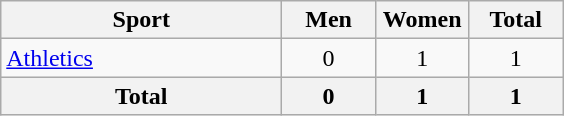<table class="wikitable sortable" style="text-align:center;">
<tr>
<th width=180>Sport</th>
<th width=55>Men</th>
<th width=55>Women</th>
<th width=55>Total</th>
</tr>
<tr>
<td align=left><a href='#'>Athletics</a></td>
<td>0</td>
<td>1</td>
<td>1</td>
</tr>
<tr>
<th>Total</th>
<th>0</th>
<th>1</th>
<th>1</th>
</tr>
</table>
